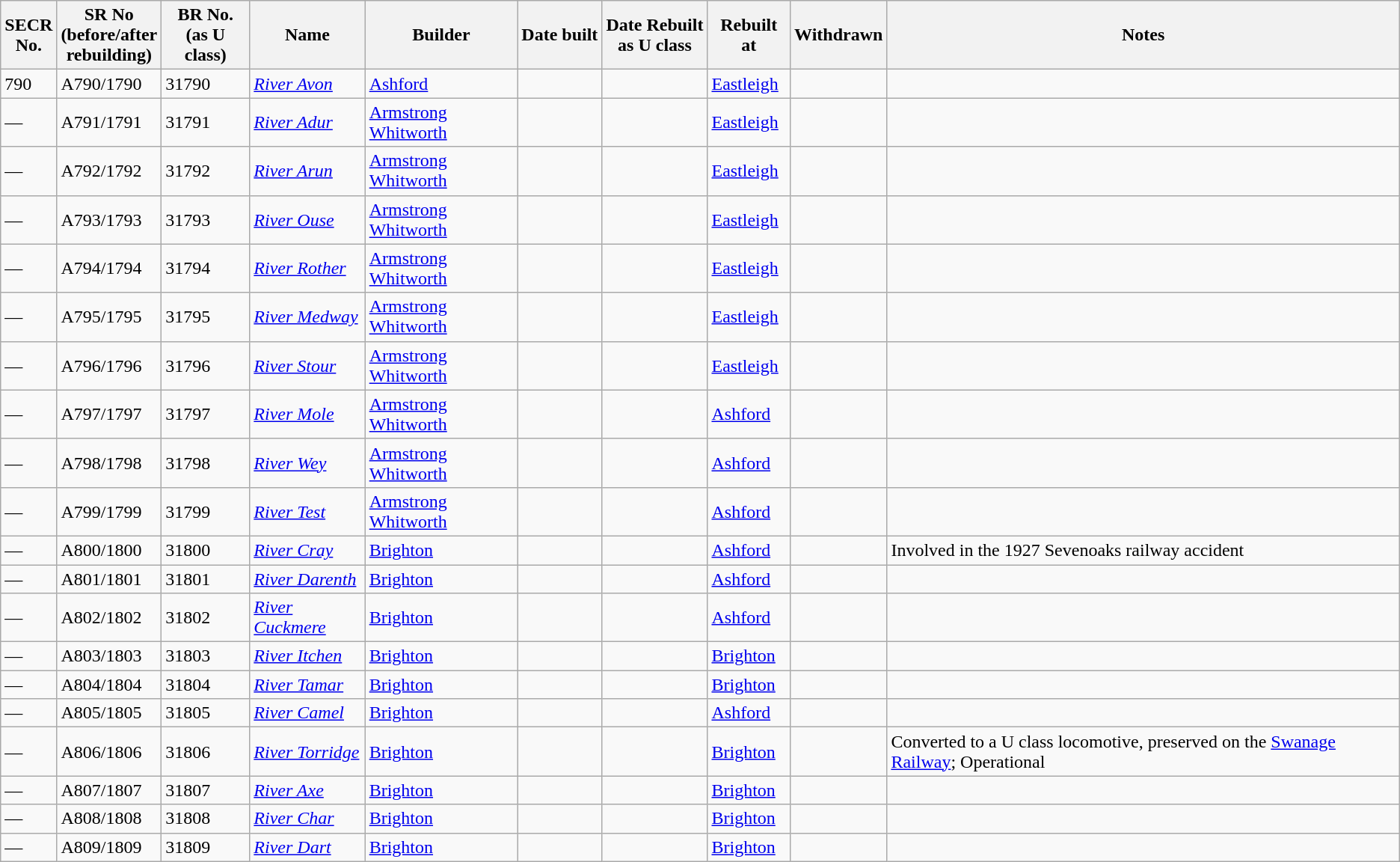<table class="wikitable sortable">
<tr>
<th>SECR<br>No.</th>
<th>SR No<br>(before/after<br>rebuilding)</th>
<th>BR No.<br>(as U class)</th>
<th>Name<br></th>
<th>Builder</th>
<th>Date built</th>
<th>Date Rebuilt<br>as U class</th>
<th>Rebuilt at</th>
<th>Withdrawn</th>
<th>Notes<br></th>
</tr>
<tr>
<td>790</td>
<td>A790/1790</td>
<td>31790</td>
<td><em><a href='#'>River Avon</a></em></td>
<td><a href='#'>Ashford</a></td>
<td></td>
<td></td>
<td><a href='#'>Eastleigh</a></td>
<td></td>
<td></td>
</tr>
<tr>
<td>—</td>
<td>A791/1791</td>
<td>31791</td>
<td><em><a href='#'>River Adur</a></em></td>
<td><a href='#'>Armstrong Whitworth</a></td>
<td></td>
<td></td>
<td><a href='#'>Eastleigh</a></td>
<td></td>
<td></td>
</tr>
<tr>
<td>—</td>
<td>A792/1792</td>
<td>31792</td>
<td><em><a href='#'>River Arun</a></em></td>
<td><a href='#'>Armstrong Whitworth</a></td>
<td></td>
<td></td>
<td><a href='#'>Eastleigh</a></td>
<td></td>
<td></td>
</tr>
<tr>
<td>—</td>
<td>A793/1793</td>
<td>31793</td>
<td><em><a href='#'>River Ouse</a></em></td>
<td><a href='#'>Armstrong Whitworth</a></td>
<td></td>
<td></td>
<td><a href='#'>Eastleigh</a></td>
<td></td>
<td></td>
</tr>
<tr>
<td>—</td>
<td>A794/1794</td>
<td>31794</td>
<td><em><a href='#'>River Rother</a></em></td>
<td><a href='#'>Armstrong Whitworth</a></td>
<td></td>
<td></td>
<td><a href='#'>Eastleigh</a></td>
<td></td>
<td></td>
</tr>
<tr>
<td>—</td>
<td>A795/1795</td>
<td>31795</td>
<td><em><a href='#'>River Medway</a></em></td>
<td><a href='#'>Armstrong Whitworth</a></td>
<td></td>
<td></td>
<td><a href='#'>Eastleigh</a></td>
<td></td>
<td></td>
</tr>
<tr>
<td>—</td>
<td>A796/1796</td>
<td>31796</td>
<td><em><a href='#'>River Stour</a></em></td>
<td><a href='#'>Armstrong Whitworth</a></td>
<td></td>
<td></td>
<td><a href='#'>Eastleigh</a></td>
<td></td>
<td></td>
</tr>
<tr>
<td>—</td>
<td>A797/1797</td>
<td>31797</td>
<td><em><a href='#'>River Mole</a></em></td>
<td><a href='#'>Armstrong Whitworth</a></td>
<td></td>
<td></td>
<td><a href='#'>Ashford</a></td>
<td></td>
<td></td>
</tr>
<tr>
<td>—</td>
<td>A798/1798</td>
<td>31798</td>
<td><em><a href='#'>River Wey</a></em></td>
<td><a href='#'>Armstrong Whitworth</a></td>
<td></td>
<td></td>
<td><a href='#'>Ashford</a></td>
<td></td>
<td></td>
</tr>
<tr>
<td>—</td>
<td>A799/1799</td>
<td>31799</td>
<td><em><a href='#'>River Test</a></em></td>
<td><a href='#'>Armstrong Whitworth</a></td>
<td></td>
<td></td>
<td><a href='#'>Ashford</a></td>
<td></td>
<td></td>
</tr>
<tr>
<td>—</td>
<td>A800/1800</td>
<td>31800</td>
<td><em><a href='#'>River Cray</a></em></td>
<td><a href='#'>Brighton</a></td>
<td></td>
<td></td>
<td><a href='#'>Ashford</a></td>
<td></td>
<td>Involved in the 1927 Sevenoaks railway accident</td>
</tr>
<tr>
<td>—</td>
<td>A801/1801</td>
<td>31801</td>
<td><em><a href='#'>River Darenth</a></em></td>
<td><a href='#'>Brighton</a></td>
<td></td>
<td></td>
<td><a href='#'>Ashford</a></td>
<td></td>
<td></td>
</tr>
<tr>
<td>—</td>
<td>A802/1802</td>
<td>31802</td>
<td><em><a href='#'>River Cuckmere</a></em></td>
<td><a href='#'>Brighton</a></td>
<td></td>
<td></td>
<td><a href='#'>Ashford</a></td>
<td></td>
<td></td>
</tr>
<tr>
<td>—</td>
<td>A803/1803</td>
<td>31803</td>
<td><em><a href='#'>River Itchen</a></em></td>
<td><a href='#'>Brighton</a></td>
<td></td>
<td></td>
<td><a href='#'>Brighton</a></td>
<td></td>
<td></td>
</tr>
<tr>
<td>—</td>
<td>A804/1804</td>
<td>31804</td>
<td><em><a href='#'>River Tamar</a></em></td>
<td><a href='#'>Brighton</a></td>
<td></td>
<td></td>
<td><a href='#'>Brighton</a></td>
<td></td>
<td></td>
</tr>
<tr>
<td>—</td>
<td>A805/1805</td>
<td>31805</td>
<td><em><a href='#'>River Camel</a></em></td>
<td><a href='#'>Brighton</a></td>
<td></td>
<td></td>
<td><a href='#'>Ashford</a></td>
<td></td>
<td></td>
</tr>
<tr>
<td>—</td>
<td>A806/1806</td>
<td>31806</td>
<td><em><a href='#'>River Torridge</a></em></td>
<td><a href='#'>Brighton</a></td>
<td></td>
<td></td>
<td><a href='#'>Brighton</a></td>
<td></td>
<td>Converted to a U class locomotive, preserved on the <a href='#'>Swanage Railway</a>; Operational</td>
</tr>
<tr>
<td>—</td>
<td>A807/1807</td>
<td>31807</td>
<td><em><a href='#'>River Axe</a></em></td>
<td><a href='#'>Brighton</a></td>
<td></td>
<td></td>
<td><a href='#'>Brighton</a></td>
<td></td>
<td></td>
</tr>
<tr>
<td>—</td>
<td>A808/1808</td>
<td>31808</td>
<td><em><a href='#'>River Char</a></em></td>
<td><a href='#'>Brighton</a></td>
<td></td>
<td></td>
<td><a href='#'>Brighton</a></td>
<td></td>
<td></td>
</tr>
<tr>
<td>—</td>
<td>A809/1809</td>
<td>31809</td>
<td><em><a href='#'>River Dart</a></em></td>
<td><a href='#'>Brighton</a></td>
<td></td>
<td></td>
<td><a href='#'>Brighton</a></td>
<td></td>
<td></td>
</tr>
</table>
